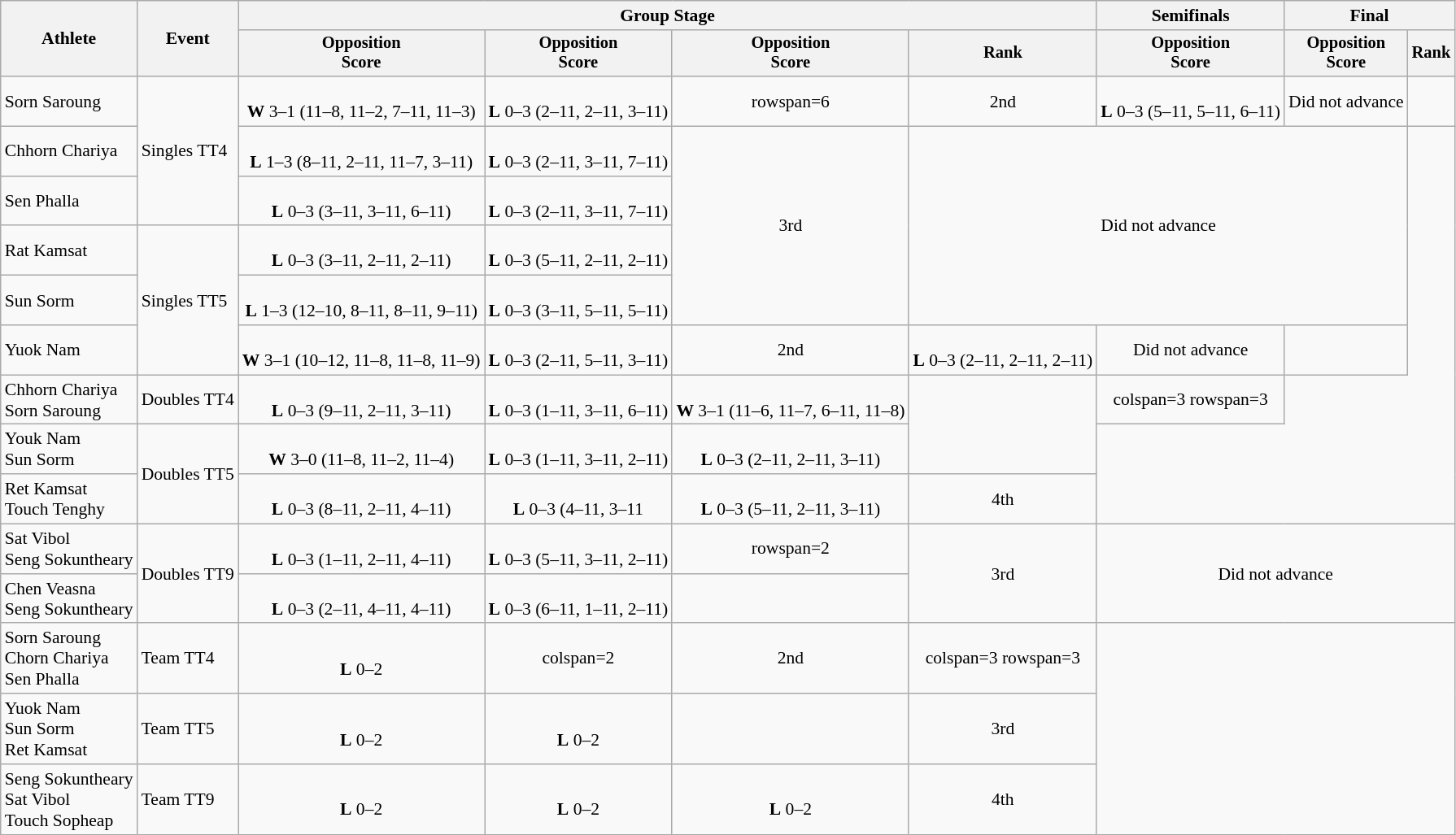<table class="wikitable" style="font-size:90%">
<tr>
<th rowspan=2>Athlete</th>
<th rowspan=2>Event</th>
<th colspan=4>Group Stage</th>
<th>Semifinals</th>
<th colspan=2>Final</th>
</tr>
<tr style="font-size:95%">
<th>Opposition<br>Score</th>
<th>Opposition<br>Score</th>
<th>Opposition<br>Score</th>
<th>Rank</th>
<th>Opposition<br>Score</th>
<th>Opposition<br>Score</th>
<th>Rank</th>
</tr>
<tr style="text-align:center">
<td style="text-align:left">Sorn Saroung</td>
<td style="text-align:left" rowspan=3>Singles TT4</td>
<td><br><strong>W</strong> 3–1 (11–8, 11–2, 7–11, 11–3)</td>
<td><br><strong>L</strong> 0–3 (2–11, 2–11, 3–11)</td>
<td>rowspan=6 </td>
<td>2nd</td>
<td><br><strong>L</strong> 0–3 (5–11, 5–11, 6–11)</td>
<td>Did not advance</td>
<td></td>
</tr>
<tr style="text-align:center">
<td style="text-align:left">Chhorn Chariya</td>
<td><br><strong>L</strong> 1–3 (8–11, 2–11, 11–7, 3–11)</td>
<td><br><strong>L</strong> 0–3 (2–11, 3–11, 7–11)</td>
<td rowspan=4>3rd</td>
<td colspan=3 rowspan=4>Did not advance</td>
</tr>
<tr style="text-align:center">
<td style="text-align:left">Sen Phalla</td>
<td><br><strong>L</strong> 0–3 (3–11, 3–11, 6–11)</td>
<td><br><strong>L</strong> 0–3 (2–11, 3–11, 7–11)</td>
</tr>
<tr style="text-align:center">
<td style="text-align:left">Rat Kamsat</td>
<td style="text-align:left" rowspan=3>Singles TT5</td>
<td><br><strong>L</strong> 0–3 (3–11, 2–11, 2–11)</td>
<td><br><strong>L</strong> 0–3 (5–11, 2–11, 2–11)</td>
</tr>
<tr style="text-align:center">
<td style="text-align:left">Sun Sorm</td>
<td><br><strong>L</strong> 1–3 (12–10, 8–11, 8–11, 9–11)</td>
<td><br><strong>L</strong> 0–3 (3–11, 5–11, 5–11)</td>
</tr>
<tr style="text-align:center">
<td style="text-align:left">Yuok Nam</td>
<td><br><strong>W</strong> 3–1 (10–12, 11–8, 11–8, 11–9)</td>
<td><br><strong>L</strong> 0–3 (2–11, 5–11, 3–11)</td>
<td>2nd</td>
<td><br><strong>L</strong> 0–3 (2–11, 2–11, 2–11)</td>
<td>Did not advance</td>
<td></td>
</tr>
<tr style="text-align:center">
<td style="text-align:left">Chhorn Chariya<br>Sorn Saroung</td>
<td style="text-align:left">Doubles TT4</td>
<td><br><strong>L</strong> 0–3 (9–11, 2–11, 3–11)</td>
<td><br><strong>L</strong> 0–3 (1–11, 3–11, 6–11)</td>
<td><br><strong>W</strong> 3–1 (11–6, 11–7, 6–11, 11–8)</td>
<td rowspan=2></td>
<td>colspan=3 rowspan=3 </td>
</tr>
<tr style="text-align:center">
<td style="text-align:left">Youk Nam<br>Sun Sorm</td>
<td style="text-align:left" rowspan=2>Doubles TT5</td>
<td><br><strong>W</strong> 3–0 (11–8, 11–2, 11–4)</td>
<td><br><strong>L</strong> 0–3 (1–11, 3–11, 2–11)</td>
<td><br><strong>L</strong> 0–3 (2–11, 2–11, 3–11)</td>
</tr>
<tr style="text-align:center">
<td style="text-align:left">Ret Kamsat<br>Touch Tenghy</td>
<td><br><strong>L</strong> 0–3 (8–11, 2–11, 4–11)</td>
<td><br><strong>L</strong> 0–3 (4–11, 3–11</td>
<td><br><strong>L</strong> 0–3 (5–11, 2–11, 3–11)</td>
<td>4th</td>
</tr>
<tr style="text-align:center">
<td style="text-align:left">Sat Vibol<br>Seng Sokuntheary</td>
<td style="text-align:left" rowspan=2>Doubles TT9</td>
<td><br><strong>L</strong> 0–3 (1–11, 2–11, 4–11)</td>
<td><br><strong>L</strong> 0–3 (5–11, 3–11, 2–11)</td>
<td>rowspan=2 </td>
<td rowspan=2>3rd</td>
<td colspan=3 rowspan=2>Did not advance</td>
</tr>
<tr style="text-align:center">
<td style="text-align:left">Chen Veasna<br>Seng Sokuntheary</td>
<td><br><strong>L</strong> 0–3 (2–11, 4–11, 4–11)</td>
<td><br><strong>L</strong> 0–3 (6–11, 1–11, 2–11)</td>
</tr>
<tr style="text-align:center">
<td style="text-align:left">Sorn Saroung<br>Chorn Chariya<br>Sen Phalla</td>
<td style="text-align:left">Team TT4</td>
<td><br><strong>L</strong> 0–2</td>
<td>colspan=2 </td>
<td>2nd</td>
<td>colspan=3 rowspan=3 </td>
</tr>
<tr style="text-align:center">
<td style="text-align:left">Yuok Nam<br>Sun Sorm<br>Ret Kamsat</td>
<td style="text-align:left">Team TT5</td>
<td><br><strong>L</strong> 0–2</td>
<td><br><strong>L</strong> 0–2</td>
<td></td>
<td>3rd</td>
</tr>
<tr style="text-align:center">
<td style="text-align:left">Seng Sokuntheary<br>Sat Vibol<br>Touch Sopheap</td>
<td style="text-align:left">Team TT9</td>
<td><br><strong>L</strong> 0–2</td>
<td><br><strong>L</strong> 0–2</td>
<td><br><strong>L</strong> 0–2</td>
<td>4th</td>
</tr>
</table>
